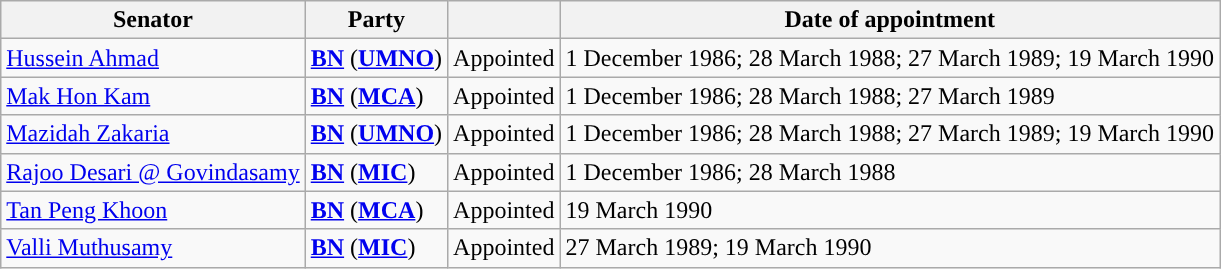<table class="wikitable sortable">
<tr>
<th>Senator</th>
<th>Party</th>
<th></th>
<th>Date of appointment</th>
</tr>
<tr>
<td><a href='#'>Hussein Ahmad</a></td>
<td><strong><a href='#'>BN</a></strong> (<strong><a href='#'>UMNO</a></strong>)</td>
<td>Appointed</td>
<td>1 December 1986; 28 March 1988; 27 March 1989; 19 March 1990</td>
</tr>
<tr>
<td><a href='#'>Mak Hon Kam</a></td>
<td><strong><a href='#'>BN</a></strong> (<strong><a href='#'>MCA</a></strong>)</td>
<td>Appointed</td>
<td>1 December 1986; 28 March 1988; 27 March 1989</td>
</tr>
<tr>
<td><a href='#'>Mazidah Zakaria</a></td>
<td><strong><a href='#'>BN</a></strong> (<strong><a href='#'>UMNO</a></strong>)</td>
<td>Appointed</td>
<td>1 December 1986; 28 March 1988; 27 March 1989; 19 March 1990</td>
</tr>
<tr>
<td><a href='#'>Rajoo Desari @ Govindasamy</a></td>
<td><strong><a href='#'>BN</a></strong> (<strong><a href='#'>MIC</a></strong>)</td>
<td>Appointed</td>
<td>1 December 1986; 28 March 1988</td>
</tr>
<tr>
<td><a href='#'>Tan Peng Khoon</a></td>
<td><strong><a href='#'>BN</a></strong> (<strong><a href='#'>MCA</a></strong>)</td>
<td>Appointed</td>
<td>19 March 1990</td>
</tr>
<tr>
<td><a href='#'>Valli Muthusamy</a></td>
<td><strong><a href='#'>BN</a></strong> (<strong><a href='#'>MIC</a></strong>)</td>
<td>Appointed</td>
<td>27 March 1989; 19 March 1990</td>
</tr>
</table>
